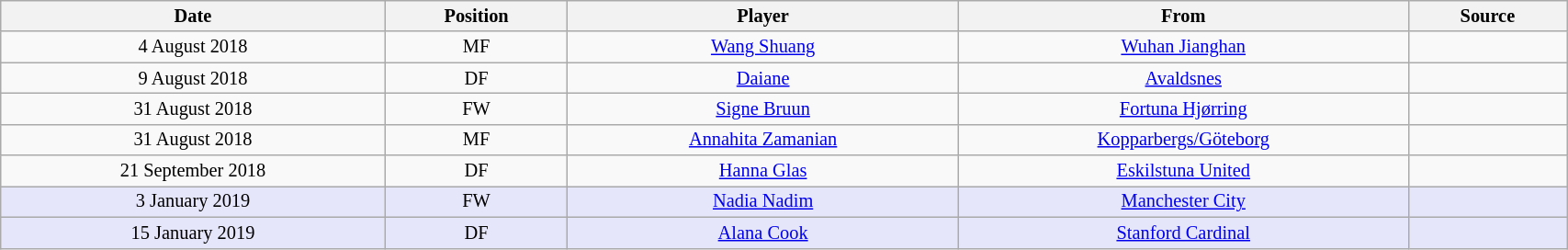<table class="wikitable sortable" style="width:90%; text-align:center; font-size:85%; text-align:centre;">
<tr>
<th><strong>Date</strong></th>
<th><strong>Position</strong></th>
<th><strong>Player</strong></th>
<th><strong>From</strong></th>
<th><strong>Source</strong></th>
</tr>
<tr>
<td>4 August 2018</td>
<td>MF</td>
<td> <a href='#'>Wang Shuang</a></td>
<td> <a href='#'>Wuhan Jianghan</a></td>
<td></td>
</tr>
<tr>
<td>9 August 2018</td>
<td>DF</td>
<td> <a href='#'>Daiane</a></td>
<td> <a href='#'>Avaldsnes</a></td>
<td></td>
</tr>
<tr>
<td>31 August 2018</td>
<td>FW</td>
<td> <a href='#'>Signe Bruun</a></td>
<td> <a href='#'>Fortuna Hjørring</a></td>
<td></td>
</tr>
<tr>
<td>31 August 2018</td>
<td>MF</td>
<td> <a href='#'>Annahita Zamanian</a></td>
<td> <a href='#'>Kopparbergs/Göteborg</a></td>
<td></td>
</tr>
<tr>
<td>21 September 2018</td>
<td>DF</td>
<td> <a href='#'>Hanna Glas</a></td>
<td> <a href='#'>Eskilstuna United</a></td>
<td></td>
</tr>
<tr>
<td style="background:lavender; color:black;" scope="col">3 January 2019</td>
<td style="background:lavender; color:black;" scope="col">FW</td>
<td style="background:lavender; color:black;" scope="col"> <a href='#'>Nadia Nadim</a></td>
<td style="background:lavender; color:black;" scope="col"> <a href='#'>Manchester City</a></td>
<td style="background:lavender; color:black;" scope="col"></td>
</tr>
<tr>
<td style="background:lavender; color:black;" scope="col">15 January 2019</td>
<td style="background:lavender; color:black;" scope="col">DF</td>
<td style="background:lavender; color:black;" scope="col"> <a href='#'>Alana Cook</a></td>
<td style="background:lavender; color:black;" scope="col"> <a href='#'>Stanford Cardinal</a></td>
<td style="background:lavender; color:black;" scope="col"></td>
</tr>
</table>
